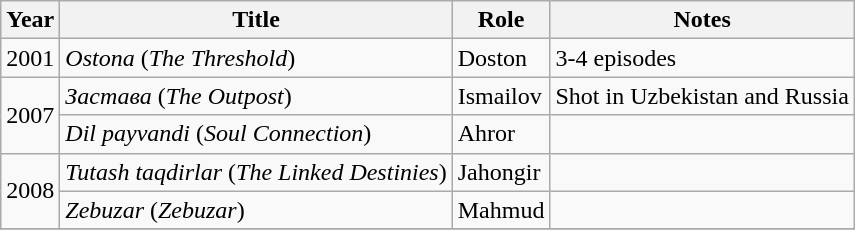<table class = "wikitable sortable">
<tr>
<th>Year</th>
<th>Title</th>
<th>Role</th>
<th class = "unsortable">Notes</th>
</tr>
<tr>
<td rowspan=1>2001</td>
<td><em>Ostona</em> (<em>The Threshold</em>)</td>
<td>Doston</td>
<td>3-4 episodes</td>
</tr>
<tr>
<td rowspan=2>2007</td>
<td><em>Застава</em> (<em>The Outpost</em>)</td>
<td>Ismailov</td>
<td>Shot in Uzbekistan and Russia</td>
</tr>
<tr>
<td><em>Dil payvandi</em> (<em>Soul Connection</em>)</td>
<td>Ahror</td>
<td></td>
</tr>
<tr>
<td rowspan=2>2008</td>
<td><em>Tutash taqdirlar</em> (<em>The Linked Destinies</em>)</td>
<td>Jahongir</td>
<td></td>
</tr>
<tr>
<td><em>Zebuzar</em> (<em>Zebuzar</em>)</td>
<td>Mahmud</td>
<td></td>
</tr>
<tr>
</tr>
</table>
